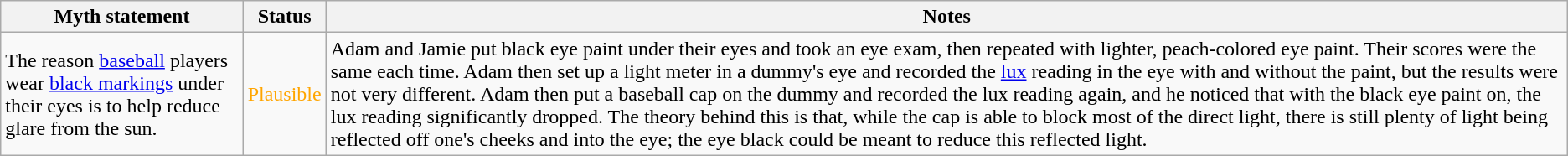<table class="wikitable plainrowheaders">
<tr>
<th>Myth statement</th>
<th>Status</th>
<th>Notes</th>
</tr>
<tr>
<td>The reason <a href='#'>baseball</a> players wear <a href='#'>black markings</a> under their eyes is to help reduce glare from the sun.</td>
<td style="color:orange">Plausible</td>
<td>Adam and Jamie put black eye paint under their eyes and took an eye exam, then repeated with lighter, peach-colored eye paint. Their scores were the same each time. Adam then set up a light meter in a dummy's eye and recorded the <a href='#'>lux</a> reading in the eye with and without the paint, but the results were not very different. Adam then put a baseball cap on the dummy and recorded the lux reading again, and he noticed that with the black eye paint on, the lux reading significantly dropped. The theory behind this is that, while the cap is able to block most of the direct light, there is still plenty of light being reflected off one's cheeks and into the eye; the eye black could be meant to reduce this reflected light.</td>
</tr>
</table>
